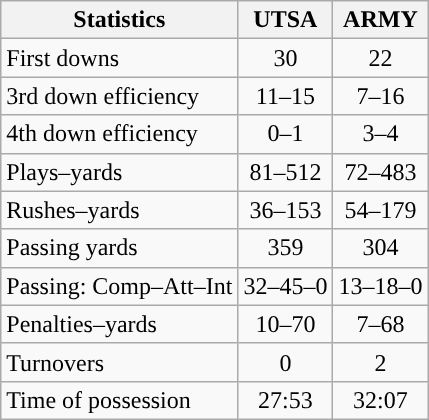<table class="wikitable">
<tr>
<th>Statistics</th>
<th>UTSA</th>
<th>ARMY</th>
</tr>
<tr>
<td>First downs</td>
<td align=center>30</td>
<td align=center>22</td>
</tr>
<tr>
<td>3rd down efficiency</td>
<td align=center>11–15</td>
<td align=center>7–16</td>
</tr>
<tr>
<td>4th down efficiency</td>
<td align=center>0–1</td>
<td align=center>3–4</td>
</tr>
<tr>
<td>Plays–yards</td>
<td align=center>81–512</td>
<td align=center>72–483</td>
</tr>
<tr>
<td>Rushes–yards</td>
<td align=center>36–153</td>
<td align=center>54–179</td>
</tr>
<tr>
<td>Passing yards</td>
<td align=center>359</td>
<td align=center>304</td>
</tr>
<tr>
<td>Passing: Comp–Att–Int</td>
<td align=center>32–45–0</td>
<td align=center>13–18–0</td>
</tr>
<tr>
<td>Penalties–yards</td>
<td align=center>10–70</td>
<td align=center>7–68</td>
</tr>
<tr>
<td>Turnovers</td>
<td align=center>0</td>
<td align=center>2</td>
</tr>
<tr>
<td>Time of possession</td>
<td align=center>27:53</td>
<td align=center>32:07</td>
</tr>
</table>
